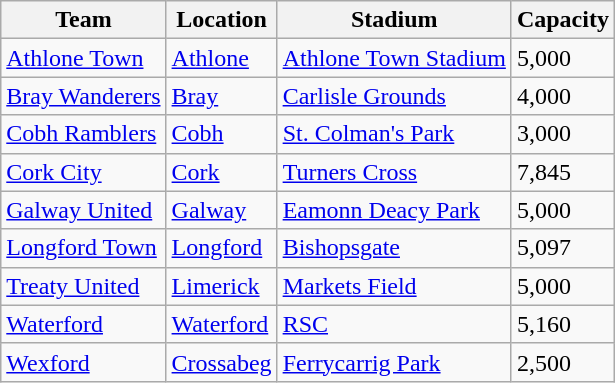<table class="wikitable sortable">
<tr>
<th>Team</th>
<th>Location</th>
<th>Stadium</th>
<th>Capacity</th>
</tr>
<tr>
<td><a href='#'>Athlone Town</a></td>
<td><a href='#'>Athlone</a></td>
<td><a href='#'>Athlone Town Stadium</a></td>
<td>5,000</td>
</tr>
<tr>
<td><a href='#'>Bray Wanderers</a></td>
<td><a href='#'>Bray</a></td>
<td><a href='#'>Carlisle Grounds</a></td>
<td>4,000</td>
</tr>
<tr>
<td><a href='#'>Cobh Ramblers</a></td>
<td><a href='#'>Cobh</a></td>
<td><a href='#'>St. Colman's Park</a></td>
<td>3,000</td>
</tr>
<tr>
<td><a href='#'>Cork City</a></td>
<td><a href='#'>Cork</a></td>
<td><a href='#'>Turners Cross</a></td>
<td>7,845</td>
</tr>
<tr>
<td><a href='#'>Galway United</a></td>
<td><a href='#'>Galway</a></td>
<td><a href='#'>Eamonn Deacy Park</a></td>
<td>5,000</td>
</tr>
<tr>
<td><a href='#'>Longford Town</a></td>
<td><a href='#'>Longford</a></td>
<td><a href='#'>Bishopsgate</a></td>
<td>5,097</td>
</tr>
<tr>
<td><a href='#'>Treaty United</a></td>
<td><a href='#'>Limerick</a></td>
<td><a href='#'>Markets Field</a></td>
<td>5,000</td>
</tr>
<tr>
<td><a href='#'>Waterford</a></td>
<td><a href='#'>Waterford</a></td>
<td><a href='#'>RSC</a></td>
<td>5,160</td>
</tr>
<tr>
<td><a href='#'>Wexford</a></td>
<td><a href='#'>Crossabeg</a></td>
<td><a href='#'>Ferrycarrig Park</a></td>
<td>2,500</td>
</tr>
</table>
